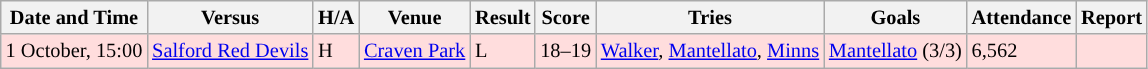<table class="wikitable" style="font-size:85%;">
<tr>
<th>Date and Time</th>
<th>Versus</th>
<th>H/A</th>
<th>Venue</th>
<th>Result</th>
<th>Score</th>
<th>Tries</th>
<th>Goals</th>
<th>Attendance</th>
<th>Report</th>
</tr>
<tr style="background:#ffdddd">
<td>1 October, 15:00</td>
<td> <a href='#'>Salford Red Devils</a></td>
<td>H</td>
<td><a href='#'>Craven Park</a></td>
<td>L</td>
<td>18–19 </td>
<td><a href='#'>Walker</a>, <a href='#'>Mantellato</a>, <a href='#'>Minns</a></td>
<td><a href='#'>Mantellato</a> (3/3)</td>
<td>6,562</td>
<td></td>
</tr>
</table>
